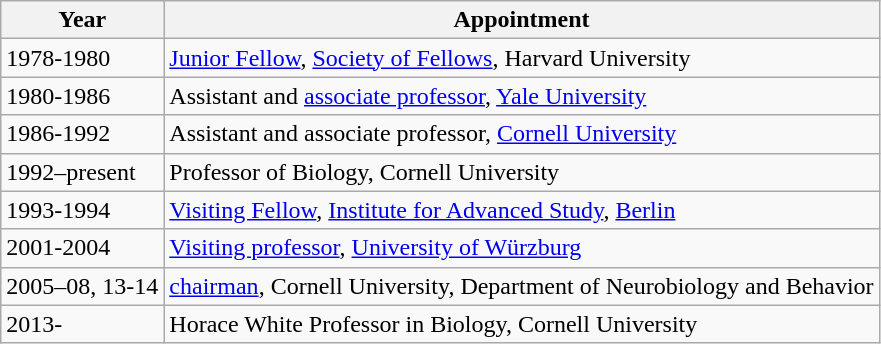<table class="wikitable">
<tr>
<th><strong>Year</strong></th>
<th><strong>Appointment</strong></th>
</tr>
<tr>
<td>1978-1980</td>
<td><a href='#'>Junior Fellow</a>, <a href='#'>Society of Fellows</a>, Harvard University</td>
</tr>
<tr>
<td>1980-1986</td>
<td>Assistant and <a href='#'>associate professor</a>, <a href='#'>Yale University</a></td>
</tr>
<tr>
<td>1986-1992</td>
<td>Assistant and associate professor, <a href='#'>Cornell University</a></td>
</tr>
<tr>
<td>1992–present</td>
<td>Professor of Biology, Cornell University</td>
</tr>
<tr>
<td>1993-1994</td>
<td><a href='#'>Visiting Fellow</a>, <a href='#'>Institute for Advanced Study</a>, <a href='#'>Berlin</a></td>
</tr>
<tr>
<td>2001-2004</td>
<td><a href='#'>Visiting professor</a>, <a href='#'>University of Würzburg</a></td>
</tr>
<tr>
<td>2005–08, 13-14</td>
<td><a href='#'>chairman</a>, Cornell University, Department of Neurobiology and Behavior</td>
</tr>
<tr>
<td>2013-</td>
<td>Horace White Professor in Biology, Cornell University</td>
</tr>
</table>
